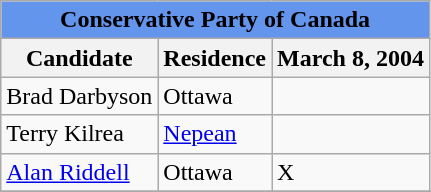<table class="wikitable">
<tr>
<td align="center" bgcolor="cornflowerblue" colspan=3><strong>Conservative Party of Canada</strong></td>
</tr>
<tr>
<th align="left">Candidate</th>
<th align="center">Residence</th>
<th align="left">March 8, 2004</th>
</tr>
<tr>
<td>Brad Darbyson</td>
<td>Ottawa</td>
<td></td>
</tr>
<tr>
<td>Terry Kilrea</td>
<td><a href='#'>Nepean</a></td>
<td></td>
</tr>
<tr>
<td><a href='#'>Alan Riddell</a></td>
<td>Ottawa</td>
<td>X</td>
</tr>
<tr>
</tr>
</table>
